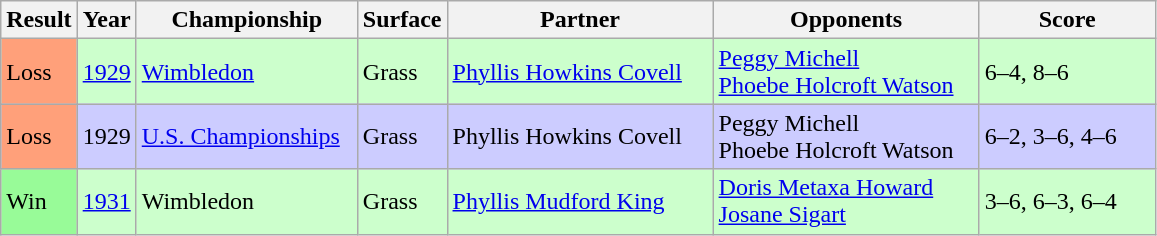<table class="sortable wikitable">
<tr>
<th style="width:40px">Result</th>
<th style="width:30px">Year</th>
<th style="width:140px">Championship</th>
<th style="width:50px">Surface</th>
<th style="width:170px">Partner</th>
<th style="width:170px">Opponents</th>
<th style="width:110px" class="unsortable">Score</th>
</tr>
<tr style="background:#cfc;">
<td style="background:#ffa07a;">Loss</td>
<td><a href='#'>1929</a></td>
<td><a href='#'>Wimbledon</a></td>
<td>Grass</td>
<td> <a href='#'>Phyllis Howkins Covell</a></td>
<td> <a href='#'>Peggy Michell</a><br> <a href='#'>Phoebe Holcroft Watson</a></td>
<td>6–4, 8–6</td>
</tr>
<tr style="background:#ccf;">
<td style="background:#ffa07a;">Loss</td>
<td>1929</td>
<td><a href='#'>U.S. Championships</a></td>
<td>Grass</td>
<td> Phyllis Howkins Covell</td>
<td>  Peggy Michell <br>  Phoebe Holcroft Watson</td>
<td>6–2, 3–6, 4–6</td>
</tr>
<tr style="background:#cfc;">
<td style="background:#98fb98;">Win</td>
<td><a href='#'>1931</a></td>
<td>Wimbledon</td>
<td>Grass</td>
<td> <a href='#'>Phyllis Mudford King</a></td>
<td> <a href='#'>Doris Metaxa Howard</a><br> <a href='#'>Josane Sigart</a></td>
<td>3–6, 6–3, 6–4</td>
</tr>
</table>
